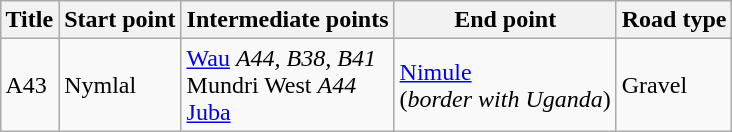<table class="wikitable" style="text-align:left; margin: 1em auto 1em auto;">
<tr>
<th>Title</th>
<th>Start point</th>
<th>Intermediate points</th>
<th>End point</th>
<th>Road type</th>
</tr>
<tr>
<td>A43</td>
<td>Nymlal</td>
<td><a href='#'>Wau</a> <em>A44, B38, B41</em> <br> Mundri West <em>A44</em> <br><a href='#'>Juba</a></td>
<td><a href='#'>Nimule</a><br>(<em>border with Uganda</em>)</td>
<td>Gravel</td>
</tr>
</table>
